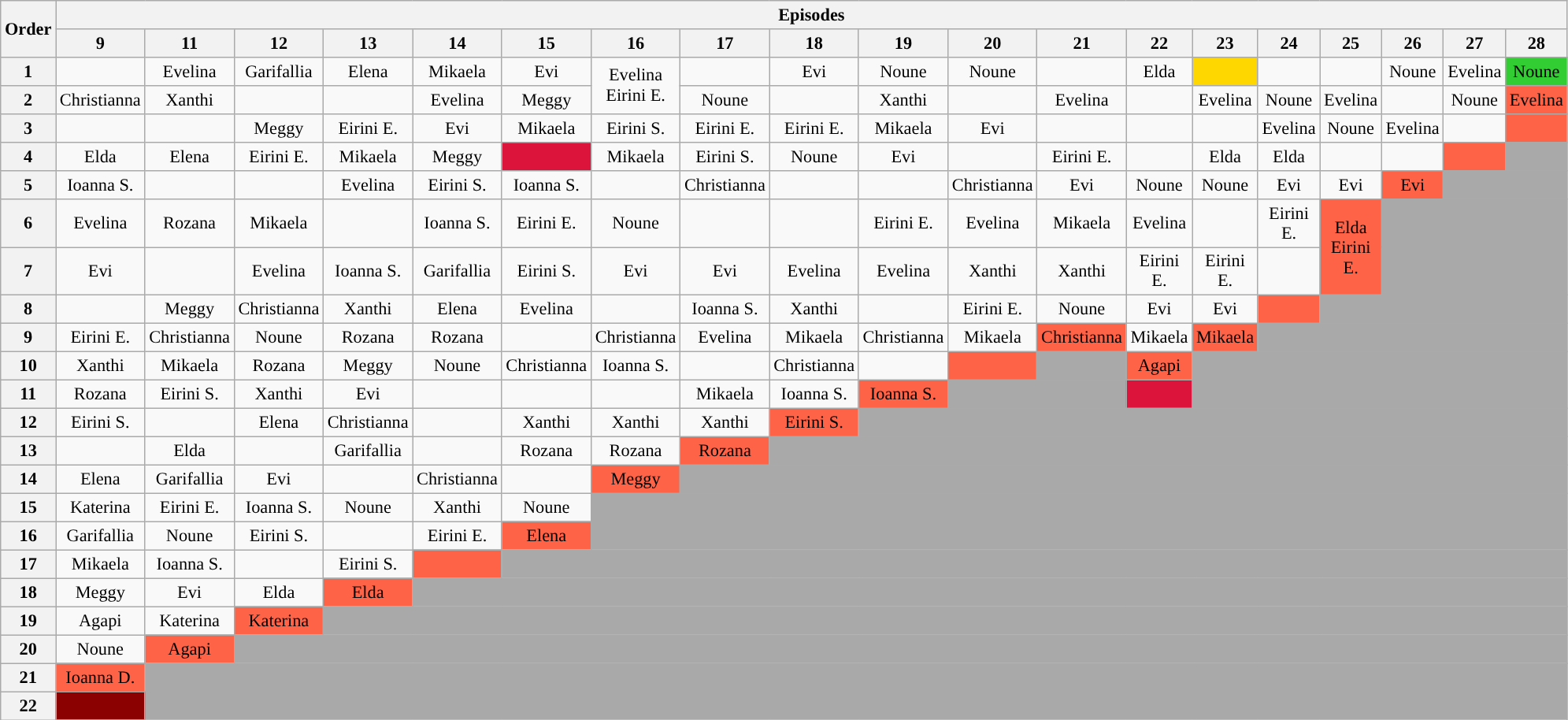<table class="wikitable" style="text-align:center; font-size:93%;">
<tr>
<th rowspan=2>Order</th>
<th colspan=19>Episodes</th>
</tr>
<tr>
<th>9</th>
<th>11</th>
<th>12</th>
<th>13</th>
<th>14</th>
<th>15</th>
<th>16</th>
<th>17</th>
<th>18</th>
<th>19</th>
<th>20</th>
<th>21</th>
<th>22</th>
<th>23</th>
<th>24</th>
<th>25</th>
<th>26</th>
<th>27</th>
<th>28</th>
</tr>
<tr>
<th>1</th>
<td></td>
<td>Evelina</td>
<td>Garifallia</td>
<td>Elena</td>
<td>Mikaela</td>
<td>Evi</td>
<td rowspan="2">Evelina<br>Eirini E.</td>
<td></td>
<td>Evi</td>
<td>Noune</td>
<td>Noune</td>
<td></td>
<td>Elda</td>
<td bgcolor="gold"></td>
<td></td>
<td></td>
<td>Noune</td>
<td>Evelina</td>
<td bgcolor="limegreen">Noune</td>
</tr>
<tr>
<th>2</th>
<td>Christianna</td>
<td>Xanthi</td>
<td></td>
<td></td>
<td>Evelina</td>
<td>Meggy</td>
<td>Noune</td>
<td></td>
<td>Xanthi</td>
<td></td>
<td>Evelina</td>
<td></td>
<td>Evelina</td>
<td>Noune</td>
<td>Evelina</td>
<td></td>
<td>Noune</td>
<td bgcolor="tomato">Evelina</td>
</tr>
<tr>
<th>3</th>
<td></td>
<td></td>
<td>Meggy</td>
<td>Eirini E.</td>
<td>Evi</td>
<td>Mikaela</td>
<td>Eirini S.</td>
<td>Eirini E.</td>
<td>Eirini E.</td>
<td>Mikaela</td>
<td>Evi</td>
<td></td>
<td></td>
<td></td>
<td>Evelina</td>
<td>Noune</td>
<td>Evelina</td>
<td></td>
<td bgcolor="tomato"></td>
</tr>
<tr>
<th>4</th>
<td>Elda</td>
<td>Elena</td>
<td>Eirini E.</td>
<td>Mikaela</td>
<td>Meggy</td>
<td bgcolor="crimson"></td>
<td>Mikaela</td>
<td>Eirini S.</td>
<td>Noune</td>
<td>Evi</td>
<td></td>
<td>Eirini E.</td>
<td></td>
<td>Elda</td>
<td>Elda</td>
<td></td>
<td></td>
<td bgcolor="tomato"></td>
<td colspan=1 bgcolor="darkgrey"></td>
</tr>
<tr>
<th>5</th>
<td>Ioanna S.</td>
<td></td>
<td></td>
<td>Evelina</td>
<td>Eirini S.</td>
<td>Ioanna S.</td>
<td></td>
<td>Christianna</td>
<td></td>
<td></td>
<td>Christianna</td>
<td>Evi</td>
<td>Noune</td>
<td>Noune</td>
<td>Evi</td>
<td>Evi</td>
<td bgcolor="tomato">Evi</td>
<td colspan=2 bgcolor="darkgrey"></td>
</tr>
<tr>
<th>6</th>
<td>Evelina</td>
<td>Rozana</td>
<td>Mikaela</td>
<td></td>
<td>Ioanna S.</td>
<td>Eirini E.</td>
<td>Noune</td>
<td></td>
<td></td>
<td>Eirini E.</td>
<td>Evelina</td>
<td>Mikaela</td>
<td>Evelina</td>
<td></td>
<td>Eirini E.</td>
<td rowspan="2" bgcolor="tomato">Elda<br>Eirini E.</td>
<td rowspan="2" colspan=3 bgcolor="darkgrey"></td>
</tr>
<tr>
<th>7</th>
<td>Evi</td>
<td></td>
<td>Evelina</td>
<td>Ioanna S.</td>
<td>Garifallia</td>
<td>Eirini S.</td>
<td>Evi</td>
<td>Evi</td>
<td>Evelina</td>
<td>Evelina</td>
<td>Xanthi</td>
<td>Xanthi</td>
<td>Eirini E.</td>
<td>Eirini E.</td>
<td></td>
</tr>
<tr>
<th>8</th>
<td></td>
<td>Meggy</td>
<td>Christianna</td>
<td>Xanthi</td>
<td>Elena</td>
<td>Evelina</td>
<td></td>
<td>Ioanna S.</td>
<td>Xanthi</td>
<td></td>
<td>Eirini E.</td>
<td>Noune</td>
<td>Evi</td>
<td>Evi</td>
<td bgcolor="tomato"></td>
<td colspan=4 bgcolor="darkgrey"></td>
</tr>
<tr>
<th>9</th>
<td>Eirini E.</td>
<td>Christianna</td>
<td>Noune</td>
<td>Rozana</td>
<td>Rozana</td>
<td></td>
<td>Christianna</td>
<td>Evelina</td>
<td>Mikaela</td>
<td>Christianna</td>
<td>Mikaela</td>
<td bgcolor="tomato">Christianna</td>
<td>Mikaela</td>
<td bgcolor="tomato">Mikaela</td>
<td colspan=5 bgcolor="darkgrey"></td>
</tr>
<tr>
<th>10</th>
<td>Xanthi</td>
<td>Mikaela</td>
<td>Rozana</td>
<td>Meggy</td>
<td>Noune</td>
<td>Christianna</td>
<td>Ioanna S.</td>
<td></td>
<td>Christianna</td>
<td></td>
<td bgcolor="tomato"></td>
<td colspan=1 bgcolor="darkgrey"></td>
<td bgcolor="tomato">Agapi</td>
<td rowspan="2" colspan=6 bgcolor="darkgrey"></td>
</tr>
<tr>
<th>11</th>
<td>Rozana</td>
<td>Eirini S.</td>
<td>Xanthi</td>
<td>Evi</td>
<td></td>
<td></td>
<td></td>
<td>Mikaela</td>
<td>Ioanna S.</td>
<td bgcolor="tomato">Ioanna S.</td>
<td colspan=2 bgcolor="darkgrey"></td>
<td bgcolor="crimson"></td>
</tr>
<tr>
<th>12</th>
<td>Eirini S.</td>
<td></td>
<td>Elena</td>
<td>Christianna</td>
<td></td>
<td>Xanthi</td>
<td>Xanthi</td>
<td>Xanthi</td>
<td bgcolor="tomato">Eirini S.</td>
<td colspan=10 bgcolor="darkgrey"></td>
</tr>
<tr>
<th>13</th>
<td></td>
<td>Elda</td>
<td></td>
<td>Garifallia</td>
<td></td>
<td>Rozana</td>
<td>Rozana</td>
<td bgcolor="tomato">Rozana</td>
<td colspan=11 bgcolor="darkgrey"></td>
</tr>
<tr>
<th>14</th>
<td>Elena</td>
<td>Garifallia</td>
<td>Evi</td>
<td></td>
<td>Christianna</td>
<td></td>
<td bgcolor="tomato">Meggy</td>
<td colspan=12 bgcolor="darkgrey"></td>
</tr>
<tr>
<th>15</th>
<td>Katerina</td>
<td>Eirini E.</td>
<td>Ioanna S.</td>
<td>Noune</td>
<td>Xanthi</td>
<td>Noune</td>
<td rowspan="2" colspan=13 bgcolor="darkgrey"></td>
</tr>
<tr>
<th>16</th>
<td>Garifallia</td>
<td>Noune</td>
<td>Eirini S.</td>
<td></td>
<td>Eirini E.</td>
<td bgcolor="tomato">Elena</td>
</tr>
<tr>
<th>17</th>
<td>Mikaela</td>
<td>Ioanna S.</td>
<td></td>
<td>Eirini S.</td>
<td bgcolor="tomato"></td>
<td colspan=14 bgcolor="darkgrey"></td>
</tr>
<tr>
<th>18</th>
<td>Meggy</td>
<td>Evi</td>
<td>Elda</td>
<td bgcolor="tomato">Elda</td>
<td colspan=15 bgcolor="darkgrey"></td>
</tr>
<tr>
<th>19</th>
<td>Agapi</td>
<td>Katerina</td>
<td bgcolor="tomato">Katerina</td>
<td colspan=16 bgcolor="darkgrey"></td>
</tr>
<tr>
<th>20</th>
<td>Noune</td>
<td bgcolor="tomato">Agapi</td>
<td colspan=17 bgcolor="darkgrey"></td>
</tr>
<tr>
<th>21</th>
<td bgcolor="tomato">Ioanna D.</td>
<td rowspan="2" colspan=18 bgcolor="darkgrey"></td>
</tr>
<tr>
<th>22</th>
<td bgcolor="darkred"></td>
</tr>
</table>
